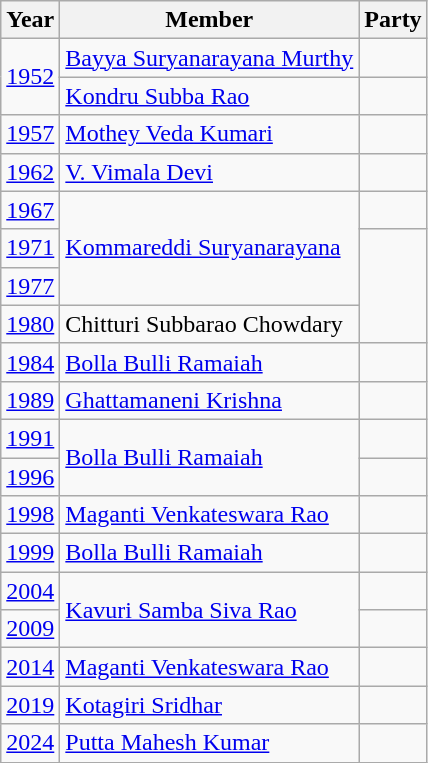<table class="wikitable sortable">
<tr>
<th>Year</th>
<th>Member</th>
<th colspan=2>Party</th>
</tr>
<tr>
<td rowspan="2"><a href='#'>1952</a></td>
<td><a href='#'>Bayya Suryanarayana Murthy</a></td>
<td></td>
</tr>
<tr>
<td><a href='#'>Kondru Subba Rao</a></td>
</tr>
<tr>
<td><a href='#'>1957</a></td>
<td><a href='#'>Mothey Veda Kumari</a></td>
<td></td>
</tr>
<tr>
<td><a href='#'>1962</a></td>
<td><a href='#'>V. Vimala Devi</a></td>
<td></td>
</tr>
<tr>
<td><a href='#'>1967</a></td>
<td rowspan=3><a href='#'>Kommareddi Suryanarayana</a></td>
<td></td>
</tr>
<tr>
<td><a href='#'>1971</a></td>
</tr>
<tr>
<td><a href='#'>1977</a></td>
</tr>
<tr>
<td><a href='#'>1980</a></td>
<td>Chitturi Subbarao Chowdary</td>
</tr>
<tr>
<td><a href='#'>1984</a></td>
<td><a href='#'>Bolla Bulli Ramaiah</a></td>
<td></td>
</tr>
<tr>
<td><a href='#'>1989</a></td>
<td><a href='#'>Ghattamaneni Krishna</a></td>
<td></td>
</tr>
<tr>
<td><a href='#'>1991</a></td>
<td rowspan="2"><a href='#'>Bolla Bulli Ramaiah</a></td>
<td></td>
</tr>
<tr>
<td><a href='#'>1996</a></td>
</tr>
<tr>
<td><a href='#'>1998</a></td>
<td><a href='#'>Maganti Venkateswara Rao</a></td>
<td></td>
</tr>
<tr>
<td><a href='#'>1999</a></td>
<td><a href='#'>Bolla Bulli Ramaiah</a></td>
<td></td>
</tr>
<tr>
<td><a href='#'>2004</a></td>
<td rowspan="2"><a href='#'>Kavuri Samba Siva Rao</a></td>
<td></td>
</tr>
<tr>
<td><a href='#'>2009</a></td>
</tr>
<tr>
<td><a href='#'>2014</a></td>
<td><a href='#'>Maganti Venkateswara Rao</a></td>
<td></td>
</tr>
<tr>
<td><a href='#'>2019</a></td>
<td><a href='#'>Kotagiri Sridhar</a></td>
<td></td>
</tr>
<tr>
<td><a href='#'>2024</a></td>
<td><a href='#'>Putta Mahesh Kumar</a></td>
<td></td>
</tr>
</table>
